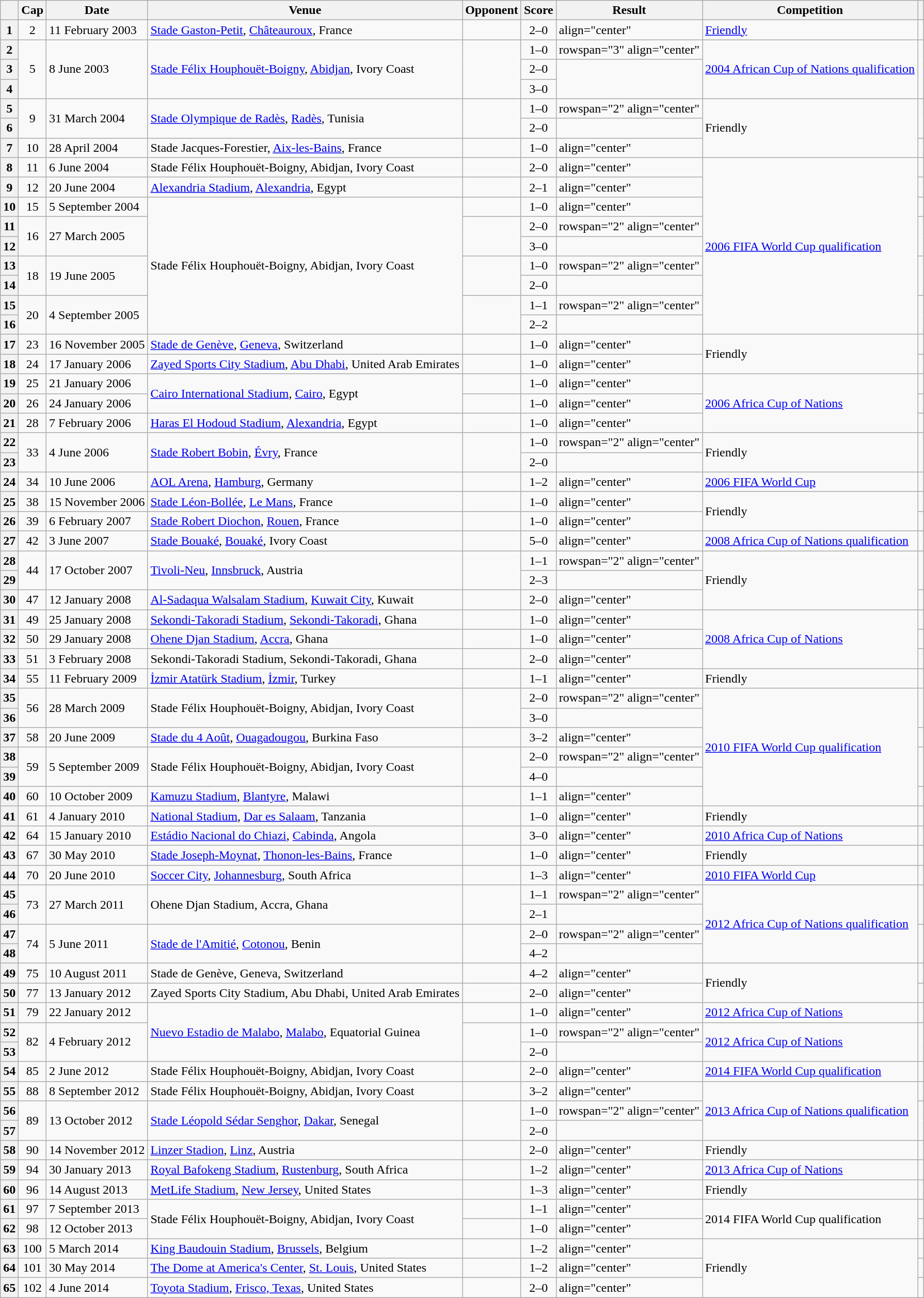<table class="wikitable sortable">
<tr>
<th scope="col"></th>
<th scope="col">Cap</th>
<th scope="col">Date</th>
<th scope="col">Venue</th>
<th scope="col">Opponent</th>
<th scope="col">Score</th>
<th scope="col">Result</th>
<th scope="col">Competition</th>
<th scope="col" class="unsortable"></th>
</tr>
<tr>
<th scope="row">1</th>
<td align="center">2</td>
<td>11 February 2003</td>
<td><a href='#'>Stade Gaston-Petit</a>, <a href='#'>Châteauroux</a>, France</td>
<td></td>
<td align="center">2–0</td>
<td>align="center" </td>
<td><a href='#'>Friendly</a></td>
<td></td>
</tr>
<tr>
<th scope="row">2</th>
<td rowspan="3" align="center">5</td>
<td rowspan="3">8 June 2003</td>
<td rowspan="3"><a href='#'>Stade Félix Houphouët-Boigny</a>, <a href='#'>Abidjan</a>, Ivory Coast</td>
<td rowspan="3"></td>
<td align="center">1–0</td>
<td>rowspan="3" align="center" </td>
<td rowspan="3"><a href='#'>2004 African Cup of Nations qualification</a></td>
<td rowspan="3"></td>
</tr>
<tr>
<th scope="row">3</th>
<td align="center">2–0</td>
</tr>
<tr>
<th scope="row">4</th>
<td align="center">3–0</td>
</tr>
<tr>
<th scope="row">5</th>
<td rowspan="2" align="center">9</td>
<td rowspan="2">31 March 2004</td>
<td rowspan="2"><a href='#'>Stade Olympique de Radès</a>, <a href='#'>Radès</a>, Tunisia</td>
<td rowspan="2"></td>
<td align="center">1–0</td>
<td>rowspan="2" align="center" </td>
<td rowspan="3">Friendly</td>
<td rowspan="2"></td>
</tr>
<tr>
<th scope="row">6</th>
<td align="center">2–0</td>
</tr>
<tr>
<th scope="row">7</th>
<td align="center">10</td>
<td>28 April 2004</td>
<td>Stade Jacques-Forestier, <a href='#'>Aix-les-Bains</a>, France</td>
<td></td>
<td align="center">1–0</td>
<td>align="center" </td>
<td></td>
</tr>
<tr>
<th scope="row">8</th>
<td align="center">11</td>
<td>6 June 2004</td>
<td>Stade Félix Houphouët-Boigny, Abidjan, Ivory Coast</td>
<td></td>
<td align="center">2–0</td>
<td>align="center" </td>
<td rowspan="9"><a href='#'>2006 FIFA World Cup qualification</a></td>
<td></td>
</tr>
<tr>
<th scope="row">9</th>
<td align="center">12</td>
<td>20 June 2004</td>
<td><a href='#'>Alexandria Stadium</a>, <a href='#'>Alexandria</a>, Egypt</td>
<td></td>
<td align="center">2–1</td>
<td>align="center" </td>
<td></td>
</tr>
<tr>
<th scope="row">10</th>
<td align="center">15</td>
<td>5 September 2004</td>
<td rowspan="7">Stade Félix Houphouët-Boigny, Abidjan, Ivory Coast</td>
<td></td>
<td align="center">1–0</td>
<td>align="center" </td>
<td></td>
</tr>
<tr>
<th scope="row">11</th>
<td rowspan="2" align="center">16</td>
<td rowspan="2">27 March 2005</td>
<td rowspan="2"></td>
<td align="center">2–0</td>
<td>rowspan="2" align="center" </td>
<td rowspan="2"></td>
</tr>
<tr>
<th scope="row">12</th>
<td align="center">3–0</td>
</tr>
<tr>
<th scope="row">13</th>
<td rowspan="2" align="center">18</td>
<td rowspan="2">19 June 2005</td>
<td rowspan="2"></td>
<td align="center">1–0</td>
<td>rowspan="2" align="center" </td>
<td rowspan="2"></td>
</tr>
<tr>
<th scope="row">14</th>
<td align="center">2–0</td>
</tr>
<tr>
<th scope="row">15</th>
<td rowspan="2" align="center">20</td>
<td rowspan="2">4 September 2005</td>
<td rowspan="2"></td>
<td align="center">1–1</td>
<td>rowspan="2" align="center" </td>
<td rowspan="2"></td>
</tr>
<tr>
<th scope="row">16</th>
<td align="center">2–2</td>
</tr>
<tr>
<th scope="row">17</th>
<td align="center">23</td>
<td>16 November 2005</td>
<td><a href='#'>Stade de Genève</a>, <a href='#'>Geneva</a>, Switzerland</td>
<td></td>
<td align="center">1–0</td>
<td>align="center" </td>
<td rowspan="2">Friendly</td>
<td></td>
</tr>
<tr>
<th scope="row">18</th>
<td align="center">24</td>
<td>17 January 2006</td>
<td><a href='#'>Zayed Sports City Stadium</a>, <a href='#'>Abu Dhabi</a>, United Arab Emirates</td>
<td></td>
<td align="center">1–0</td>
<td>align="center" </td>
<td></td>
</tr>
<tr>
<th scope="row">19</th>
<td align="center">25</td>
<td>21 January 2006</td>
<td rowspan="2"><a href='#'>Cairo International Stadium</a>, <a href='#'>Cairo</a>, Egypt</td>
<td></td>
<td align="center">1–0</td>
<td>align="center" </td>
<td rowspan="3"><a href='#'>2006 Africa Cup of Nations</a></td>
<td></td>
</tr>
<tr>
<th scope="row">20</th>
<td align="center">26</td>
<td>24 January 2006</td>
<td></td>
<td align="center">1–0</td>
<td>align="center" </td>
<td></td>
</tr>
<tr>
<th scope="row">21</th>
<td align="center">28</td>
<td>7 February 2006</td>
<td><a href='#'>Haras El Hodoud Stadium</a>, <a href='#'>Alexandria</a>, Egypt</td>
<td></td>
<td align="center">1–0</td>
<td>align="center" </td>
<td></td>
</tr>
<tr>
<th scope="row">22</th>
<td rowspan="2" align="center">33</td>
<td rowspan="2">4 June 2006</td>
<td rowspan="2"><a href='#'>Stade Robert Bobin</a>, <a href='#'>Évry</a>, France</td>
<td rowspan="2"></td>
<td align="center">1–0</td>
<td>rowspan="2" align="center" </td>
<td rowspan="2">Friendly</td>
<td rowspan="2"></td>
</tr>
<tr>
<th scope="row">23</th>
<td align="center">2–0</td>
</tr>
<tr>
<th scope="row">24</th>
<td align="center">34</td>
<td>10 June 2006</td>
<td><a href='#'>AOL Arena</a>, <a href='#'>Hamburg</a>, Germany</td>
<td></td>
<td align="center">1–2</td>
<td>align="center" </td>
<td><a href='#'>2006 FIFA World Cup</a></td>
<td></td>
</tr>
<tr>
<th scope="row">25</th>
<td align="center">38</td>
<td>15 November 2006</td>
<td><a href='#'>Stade Léon-Bollée</a>, <a href='#'>Le Mans</a>, France</td>
<td></td>
<td align="center">1–0</td>
<td>align="center" </td>
<td rowspan="2">Friendly</td>
<td></td>
</tr>
<tr>
<th scope="row">26</th>
<td align="center">39</td>
<td>6 February 2007</td>
<td><a href='#'>Stade Robert Diochon</a>, <a href='#'>Rouen</a>, France</td>
<td></td>
<td align="center">1–0</td>
<td>align="center" </td>
<td></td>
</tr>
<tr>
<th scope="row">27</th>
<td align="center">42</td>
<td>3 June 2007</td>
<td><a href='#'>Stade Bouaké</a>, <a href='#'>Bouaké</a>, Ivory Coast</td>
<td></td>
<td align="center">5–0</td>
<td>align="center" </td>
<td><a href='#'>2008 Africa Cup of Nations qualification</a></td>
<td></td>
</tr>
<tr>
<th scope="row">28</th>
<td rowspan="2" align="center">44</td>
<td rowspan="2">17 October 2007</td>
<td rowspan="2"><a href='#'>Tivoli-Neu</a>, <a href='#'>Innsbruck</a>, Austria</td>
<td rowspan="2"></td>
<td align="center">1–1</td>
<td>rowspan="2" align="center" </td>
<td rowspan="3">Friendly</td>
<td rowspan="2"></td>
</tr>
<tr>
<th scope="row">29</th>
<td align="center">2–3</td>
</tr>
<tr>
<th scope="row">30</th>
<td align="center">47</td>
<td>12 January 2008</td>
<td><a href='#'>Al-Sadaqua Walsalam Stadium</a>, <a href='#'>Kuwait City</a>, Kuwait</td>
<td></td>
<td align="center">2–0</td>
<td>align="center" </td>
<td></td>
</tr>
<tr>
<th scope="row">31</th>
<td align="center">49</td>
<td>25 January 2008</td>
<td><a href='#'>Sekondi-Takoradi Stadium</a>, <a href='#'>Sekondi-Takoradi</a>, Ghana</td>
<td></td>
<td align="center">1–0</td>
<td>align="center" </td>
<td rowspan="3"><a href='#'>2008 Africa Cup of Nations</a></td>
<td></td>
</tr>
<tr>
<th scope="row">32</th>
<td align="center">50</td>
<td>29 January 2008</td>
<td><a href='#'>Ohene Djan Stadium</a>, <a href='#'>Accra</a>, Ghana</td>
<td></td>
<td align="center">1–0</td>
<td>align="center" </td>
<td></td>
</tr>
<tr>
<th scope="row">33</th>
<td align="center">51</td>
<td>3 February 2008</td>
<td>Sekondi-Takoradi Stadium, Sekondi-Takoradi, Ghana</td>
<td></td>
<td align="center">2–0</td>
<td>align="center" </td>
<td></td>
</tr>
<tr>
<th scope="row">34</th>
<td align="center">55</td>
<td>11 February 2009</td>
<td><a href='#'>İzmir Atatürk Stadium</a>, <a href='#'>İzmir</a>, Turkey</td>
<td></td>
<td align="center">1–1</td>
<td>align="center" </td>
<td>Friendly</td>
<td></td>
</tr>
<tr>
<th scope="row">35</th>
<td rowspan="2" align="center">56</td>
<td rowspan="2">28 March 2009</td>
<td rowspan="2">Stade Félix Houphouët-Boigny, Abidjan, Ivory Coast</td>
<td rowspan="2"></td>
<td align="center">2–0</td>
<td>rowspan="2" align="center" </td>
<td rowspan="6"><a href='#'>2010 FIFA World Cup qualification</a></td>
<td rowspan="2"></td>
</tr>
<tr>
<th scope="row">36</th>
<td align="center">3–0</td>
</tr>
<tr>
<th scope="row">37</th>
<td align="center">58</td>
<td>20 June 2009</td>
<td><a href='#'>Stade du 4 Août</a>, <a href='#'>Ouagadougou</a>, Burkina Faso</td>
<td></td>
<td align="center">3–2</td>
<td>align="center" </td>
<td></td>
</tr>
<tr>
<th scope="row">38</th>
<td rowspan="2" align="center">59</td>
<td rowspan="2">5 September 2009</td>
<td rowspan="2">Stade Félix Houphouët-Boigny, Abidjan, Ivory Coast</td>
<td rowspan="2"></td>
<td align="center">2–0</td>
<td>rowspan="2" align="center" </td>
<td rowspan="2"></td>
</tr>
<tr>
<th scope="row">39</th>
<td align="center">4–0</td>
</tr>
<tr>
<th scope="row">40</th>
<td align="center">60</td>
<td>10 October 2009</td>
<td><a href='#'>Kamuzu Stadium</a>, <a href='#'>Blantyre</a>, Malawi</td>
<td></td>
<td align="center">1–1</td>
<td>align="center" </td>
<td></td>
</tr>
<tr>
<th scope="row">41</th>
<td align="center">61</td>
<td>4 January 2010</td>
<td><a href='#'>National Stadium</a>, <a href='#'>Dar es Salaam</a>, Tanzania</td>
<td></td>
<td align="center">1–0</td>
<td>align="center" </td>
<td>Friendly</td>
<td></td>
</tr>
<tr>
<th scope="row">42</th>
<td align="center">64</td>
<td>15 January 2010</td>
<td><a href='#'>Estádio Nacional do Chiazi</a>, <a href='#'>Cabinda</a>, Angola</td>
<td></td>
<td align="center">3–0</td>
<td>align="center" </td>
<td><a href='#'>2010 Africa Cup of Nations</a></td>
<td></td>
</tr>
<tr>
<th scope="row">43</th>
<td align="center">67</td>
<td>30 May 2010</td>
<td><a href='#'>Stade Joseph-Moynat</a>, <a href='#'>Thonon-les-Bains</a>, France</td>
<td></td>
<td align="center">1–0</td>
<td>align="center" </td>
<td>Friendly</td>
<td></td>
</tr>
<tr>
<th scope="row">44</th>
<td align="center">70</td>
<td>20 June 2010</td>
<td><a href='#'>Soccer City</a>, <a href='#'>Johannesburg</a>, South Africa</td>
<td></td>
<td align="center">1–3</td>
<td>align="center" </td>
<td><a href='#'>2010 FIFA World Cup</a></td>
<td></td>
</tr>
<tr>
<th scope="row">45</th>
<td rowspan="2" align="center">73</td>
<td rowspan="2">27 March 2011</td>
<td rowspan="2">Ohene Djan Stadium, Accra, Ghana</td>
<td rowspan="2"></td>
<td align="center">1–1</td>
<td>rowspan="2" align="center" </td>
<td rowspan="4"><a href='#'>2012 Africa Cup of Nations qualification</a></td>
<td rowspan="2"></td>
</tr>
<tr>
<th scope="row">46</th>
<td align="center">2–1</td>
</tr>
<tr>
<th scope="row">47</th>
<td rowspan="2" align="center">74</td>
<td rowspan="2">5 June 2011</td>
<td rowspan="2"><a href='#'>Stade de l'Amitié</a>, <a href='#'>Cotonou</a>, Benin</td>
<td rowspan="2"></td>
<td align="center">2–0</td>
<td>rowspan="2" align="center" </td>
<td rowspan="2"></td>
</tr>
<tr>
<th scope="row">48</th>
<td align="center">4–2</td>
</tr>
<tr>
<th scope="row">49</th>
<td align="center">75</td>
<td>10 August 2011</td>
<td>Stade de Genève, Geneva, Switzerland</td>
<td></td>
<td align="center">4–2</td>
<td>align="center" </td>
<td rowspan="2">Friendly</td>
<td></td>
</tr>
<tr>
<th scope="row">50</th>
<td align="center">77</td>
<td>13 January 2012</td>
<td>Zayed Sports City Stadium, Abu Dhabi, United Arab Emirates</td>
<td></td>
<td align="center">2–0</td>
<td>align="center" </td>
<td></td>
</tr>
<tr>
<th scope="row">51</th>
<td align="center">79</td>
<td>22 January 2012</td>
<td rowspan="3"><a href='#'>Nuevo Estadio de Malabo</a>, <a href='#'>Malabo</a>, Equatorial Guinea</td>
<td></td>
<td align="center">1–0</td>
<td>align="center" </td>
<td><a href='#'>2012 Africa Cup of Nations</a></td>
<td></td>
</tr>
<tr>
<th scope="row">52</th>
<td rowspan="2" align="center">82</td>
<td rowspan="2">4 February 2012</td>
<td rowspan="2"></td>
<td align="center">1–0</td>
<td>rowspan="2" align="center" </td>
<td rowspan="2"><a href='#'>2012 Africa Cup of Nations</a></td>
<td rowspan="2"></td>
</tr>
<tr>
<th scope="row">53</th>
<td align="center">2–0</td>
</tr>
<tr>
<th scope="row">54</th>
<td align="center">85</td>
<td>2 June 2012</td>
<td>Stade Félix Houphouët-Boigny, Abidjan, Ivory Coast</td>
<td></td>
<td align="center">2–0</td>
<td>align="center" </td>
<td><a href='#'>2014 FIFA World Cup qualification</a></td>
<td></td>
</tr>
<tr>
<th scope="row">55</th>
<td align="center">88</td>
<td>8 September 2012</td>
<td>Stade Félix Houphouët-Boigny, Abidjan, Ivory Coast</td>
<td></td>
<td align="center">3–2</td>
<td>align="center" </td>
<td rowspan="3"><a href='#'>2013 Africa Cup of Nations qualification</a></td>
<td></td>
</tr>
<tr>
<th scope="row">56</th>
<td rowspan="2" align="center">89</td>
<td rowspan="2">13 October 2012</td>
<td rowspan="2"><a href='#'>Stade Léopold Sédar Senghor</a>, <a href='#'>Dakar</a>, Senegal</td>
<td rowspan="2"></td>
<td align="center">1–0</td>
<td>rowspan="2" align="center" </td>
<td rowspan="2"></td>
</tr>
<tr>
<th scope="row">57</th>
<td align="center">2–0</td>
</tr>
<tr>
<th scope="row">58</th>
<td align="center">90</td>
<td>14 November 2012</td>
<td><a href='#'>Linzer Stadion</a>, <a href='#'>Linz</a>, Austria</td>
<td></td>
<td align="center">2–0</td>
<td>align="center" </td>
<td>Friendly</td>
<td></td>
</tr>
<tr>
<th scope="row">59</th>
<td align="center">94</td>
<td>30 January 2013</td>
<td><a href='#'>Royal Bafokeng Stadium</a>, <a href='#'>Rustenburg</a>, South Africa</td>
<td></td>
<td align="center">1–2</td>
<td>align="center" </td>
<td><a href='#'>2013 Africa Cup of Nations</a></td>
<td></td>
</tr>
<tr>
<th scope="row">60</th>
<td align="center">96</td>
<td>14 August 2013</td>
<td><a href='#'>MetLife Stadium</a>, <a href='#'>New Jersey</a>, United States</td>
<td></td>
<td align="center">1–3</td>
<td>align="center" </td>
<td>Friendly</td>
<td></td>
</tr>
<tr>
<th scope="row">61</th>
<td align="center">97</td>
<td>7 September 2013</td>
<td rowspan="2">Stade Félix Houphouët-Boigny, Abidjan, Ivory Coast</td>
<td></td>
<td align="center">1–1</td>
<td>align="center" </td>
<td rowspan="2">2014 FIFA World Cup qualification</td>
<td></td>
</tr>
<tr>
<th scope="row">62</th>
<td align="center">98</td>
<td>12 October 2013</td>
<td></td>
<td align="center">1–0</td>
<td>align="center" </td>
<td></td>
</tr>
<tr>
<th scope="row">63</th>
<td align="center">100</td>
<td>5 March 2014</td>
<td><a href='#'>King Baudouin Stadium</a>, <a href='#'>Brussels</a>, Belgium</td>
<td></td>
<td align="center">1–2</td>
<td>align="center" </td>
<td rowspan="3">Friendly</td>
<td></td>
</tr>
<tr>
<th scope="row">64</th>
<td align="center">101</td>
<td>30 May 2014</td>
<td><a href='#'>The Dome at America's Center</a>, <a href='#'>St. Louis</a>, United States</td>
<td></td>
<td align="center">1–2</td>
<td>align="center" </td>
<td></td>
</tr>
<tr>
<th scope="row">65</th>
<td align="center">102</td>
<td>4 June 2014</td>
<td><a href='#'>Toyota Stadium</a>, <a href='#'>Frisco, Texas</a>, United States</td>
<td></td>
<td align="center">2–0</td>
<td>align="center" </td>
<td></td>
</tr>
</table>
